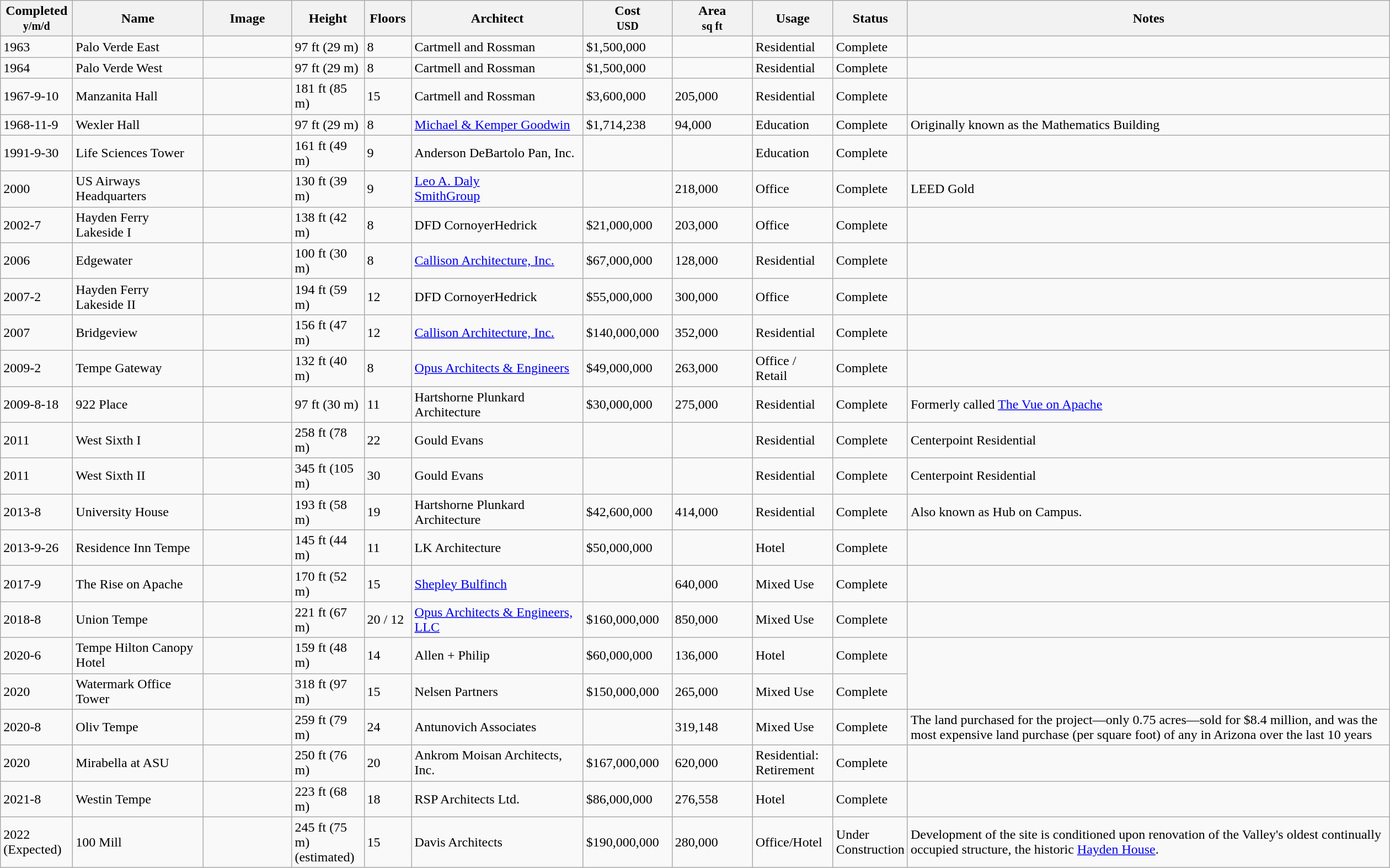<table class="wikitable sortable" style="width:1680px;">
<tr>
<th style="width:80px;">Completed <br><small>y/m/d</small></th>
<th style="width:150px;">Name</th>
<th style="width:100px;" class="unsortable">Image</th>
<th style="width:80px;" data-sort- type="number">Height</th>
<th style="width:50px;" data-sort- type="number">Floors</th>
<th style="width:200px;">Architect</th>
<th style="width:100px;">Cost <br><small>USD</small></th>
<th style="width:90px;">Area <br><small>sq ft</small></th>
<th style="width:90px;">Usage</th>
<th style="width:70px;">Status</th>
<th class="unsortable">Notes</th>
</tr>
<tr>
<td>1963</td>
<td>Palo Verde East</td>
<td></td>
<td>97 ft (29 m)</td>
<td>8</td>
<td> Cartmell and Rossman</td>
<td>$1,500,000</td>
<td></td>
<td>Residential</td>
<td><span>Complete</span></td>
<td></td>
</tr>
<tr>
<td>1964</td>
<td>Palo Verde West</td>
<td></td>
<td>97 ft (29 m)</td>
<td>8</td>
<td> Cartmell and Rossman</td>
<td>$1,500,000</td>
<td></td>
<td>Residential</td>
<td><span>Complete</span></td>
<td></td>
</tr>
<tr>
<td>1967-9-10</td>
<td>Manzanita Hall</td>
<td></td>
<td>181 ft (85 m)</td>
<td>15</td>
<td> Cartmell and Rossman</td>
<td>$3,600,000</td>
<td>205,000</td>
<td>Residential</td>
<td><span>Complete</span></td>
<td></td>
</tr>
<tr>
<td>1968-11-9</td>
<td>Wexler Hall</td>
<td></td>
<td>97 ft (29 m)</td>
<td>8</td>
<td> <a href='#'>Michael & Kemper Goodwin</a></td>
<td>$1,714,238</td>
<td>94,000</td>
<td>Education</td>
<td><span>Complete</span></td>
<td>Originally known as the Mathematics Building</td>
</tr>
<tr>
<td>1991-9-30</td>
<td>Life Sciences Tower</td>
<td></td>
<td>161 ft (49 m)</td>
<td>9</td>
<td> Anderson DeBartolo Pan, Inc.</td>
<td></td>
<td></td>
<td>Education</td>
<td><span>Complete</span></td>
<td></td>
</tr>
<tr>
<td>2000</td>
<td>US Airways Headquarters</td>
<td></td>
<td>130 ft (39 m)</td>
<td>9</td>
<td> <a href='#'>Leo A. Daly</a><br> <a href='#'>SmithGroup</a></td>
<td></td>
<td>218,000</td>
<td>Office</td>
<td><span>Complete</span></td>
<td>LEED Gold</td>
</tr>
<tr>
<td>2002-7</td>
<td>Hayden Ferry Lakeside I</td>
<td></td>
<td>138 ft (42 m)</td>
<td>8</td>
<td> DFD CornoyerHedrick</td>
<td>$21,000,000</td>
<td>203,000 </td>
<td>Office</td>
<td><span>Complete</span></td>
<td></td>
</tr>
<tr>
<td>2006</td>
<td>Edgewater</td>
<td></td>
<td>100 ft (30 m)</td>
<td>8</td>
<td> <a href='#'>Callison Architecture, Inc.</a></td>
<td>$67,000,000</td>
<td>128,000</td>
<td>Residential</td>
<td><span>Complete</span></td>
<td></td>
</tr>
<tr>
<td>2007-2</td>
<td>Hayden Ferry Lakeside II</td>
<td></td>
<td>194 ft (59 m)</td>
<td>12</td>
<td> DFD CornoyerHedrick</td>
<td>$55,000,000</td>
<td>300,000</td>
<td>Office</td>
<td><span>Complete</span></td>
<td></td>
</tr>
<tr>
<td>2007</td>
<td>Bridgeview</td>
<td></td>
<td>156 ft (47 m)</td>
<td>12</td>
<td> <a href='#'>Callison Architecture, Inc.</a></td>
<td>$140,000,000</td>
<td>352,000</td>
<td>Residential</td>
<td><span>Complete</span></td>
<td></td>
</tr>
<tr>
<td>2009-2</td>
<td>Tempe Gateway</td>
<td></td>
<td>132 ft (40 m)</td>
<td>8</td>
<td> <a href='#'>Opus Architects & Engineers</a></td>
<td>$49,000,000</td>
<td>263,000</td>
<td>Office / Retail</td>
<td><span>Complete</span></td>
<td></td>
</tr>
<tr>
<td>2009-8-18</td>
<td>922 Place</td>
<td></td>
<td>97 ft (30 m)</td>
<td>11</td>
<td> Hartshorne Plunkard Architecture</td>
<td>$30,000,000</td>
<td>275,000</td>
<td>Residential</td>
<td><span>Complete</span></td>
<td>Formerly called <a href='#'>The Vue on Apache</a></td>
</tr>
<tr>
<td>2011</td>
<td>West Sixth I</td>
<td></td>
<td>258 ft (78 m)</td>
<td>22</td>
<td> Gould Evans</td>
<td></td>
<td></td>
<td>Residential</td>
<td><span>Complete</span></td>
<td>Centerpoint Residential</td>
</tr>
<tr>
<td>2011</td>
<td>West Sixth II</td>
<td></td>
<td>345 ft (105 m)</td>
<td>30</td>
<td> Gould Evans</td>
<td></td>
<td></td>
<td>Residential</td>
<td><span>Complete</span></td>
<td>Centerpoint Residential</td>
</tr>
<tr>
<td>2013-8</td>
<td>University House</td>
<td></td>
<td>193 ft (58 m)</td>
<td>19</td>
<td> Hartshorne Plunkard Architecture</td>
<td>$42,600,000</td>
<td>414,000</td>
<td>Residential</td>
<td><span>Complete</span></td>
<td>Also known as Hub on Campus.</td>
</tr>
<tr>
<td>2013-9-26</td>
<td>Residence Inn Tempe</td>
<td></td>
<td>145 ft (44 m)</td>
<td>11</td>
<td> LK Architecture</td>
<td>$50,000,000</td>
<td></td>
<td>Hotel</td>
<td><span>Complete</span></td>
</tr>
<tr>
<td>2017-9</td>
<td>The Rise on Apache</td>
<td></td>
<td>170 ft (52 m)</td>
<td>15</td>
<td> <a href='#'>Shepley Bulfinch</a></td>
<td></td>
<td>640,000</td>
<td>Mixed Use</td>
<td><span>Complete</span></td>
<td></td>
</tr>
<tr>
<td>2018-8</td>
<td>Union Tempe</td>
<td></td>
<td>221 ft (67 m)</td>
<td>20 / 12</td>
<td> <a href='#'>Opus Architects & Engineers, LLC</a></td>
<td>$160,000,000</td>
<td>850,000</td>
<td>Mixed Use</td>
<td><span>Complete</span></td>
<td></td>
</tr>
<tr>
<td>2020-6</td>
<td>Tempe Hilton Canopy Hotel</td>
<td></td>
<td>159 ft (48 m)</td>
<td>14</td>
<td> Allen + Philip</td>
<td>$60,000,000</td>
<td>136,000</td>
<td>Hotel</td>
<td><span>Complete</span></td>
</tr>
<tr>
<td>2020 </td>
<td>Watermark Office Tower</td>
<td></td>
<td>318 ft (97 m)</td>
<td>15</td>
<td> Nelsen Partners</td>
<td>$150,000,000</td>
<td>265,000</td>
<td>Mixed Use</td>
<td><span>Complete</span></td>
</tr>
<tr>
<td>2020-8</td>
<td>Oliv Tempe</td>
<td></td>
<td>259 ft (79 m)</td>
<td>24</td>
<td> Antunovich Associates</td>
<td></td>
<td>319,148</td>
<td>Mixed Use</td>
<td><span>Complete</span></td>
<td>The land purchased for the project—only 0.75 acres—sold for $8.4 million, and was the most expensive land purchase (per square foot) of any in Arizona over the last 10 years</td>
</tr>
<tr>
<td>2020</td>
<td>Mirabella at ASU</td>
<td></td>
<td>250 ft (76 m)</td>
<td>20</td>
<td> Ankrom Moisan Architects, Inc.</td>
<td>$167,000,000</td>
<td>620,000</td>
<td>Residential: Retirement</td>
<td><span>Complete</span></td>
</tr>
<tr>
<td>2021-8</td>
<td>Westin Tempe</td>
<td></td>
<td>223 ft (68 m)</td>
<td>18</td>
<td> RSP Architects Ltd.</td>
<td>$86,000,000</td>
<td>276,558</td>
<td>Hotel</td>
<td><span>Complete</span></td>
<td></td>
</tr>
<tr>
<td>2022 (Expected)</td>
<td>100 Mill</td>
<td></td>
<td>245 ft (75 m) (estimated)</td>
<td>15</td>
<td> Davis Architects</td>
<td>$190,000,000</td>
<td>280,000</td>
<td>Office/Hotel</td>
<td><span>Under Construction</span></td>
<td>Development of the site is conditioned upon renovation of the Valley's oldest continually occupied structure, the historic <a href='#'>Hayden House</a>.</td>
</tr>
</table>
